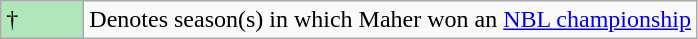<table class="wikitable">
<tr>
<td style="background:#afe6ba; width:3em;">†</td>
<td>Denotes season(s) in which Maher won an <a href='#'>NBL championship</a></td>
</tr>
</table>
